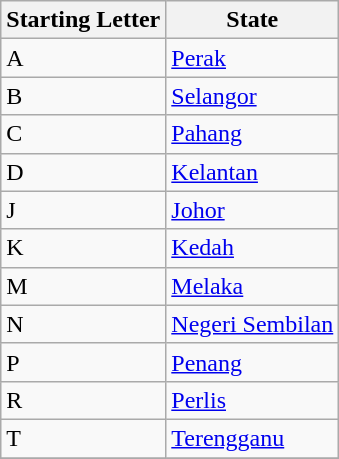<table class="wikitable">
<tr>
<th>Starting Letter</th>
<th>State</th>
</tr>
<tr>
<td>A</td>
<td><a href='#'>Perak</a></td>
</tr>
<tr>
<td>B</td>
<td><a href='#'>Selangor</a></td>
</tr>
<tr>
<td>C</td>
<td><a href='#'>Pahang</a></td>
</tr>
<tr>
<td>D</td>
<td><a href='#'>Kelantan</a></td>
</tr>
<tr>
<td>J</td>
<td><a href='#'>Johor</a></td>
</tr>
<tr>
<td>K</td>
<td><a href='#'>Kedah</a></td>
</tr>
<tr>
<td>M</td>
<td><a href='#'>Melaka</a></td>
</tr>
<tr>
<td>N</td>
<td><a href='#'>Negeri Sembilan</a></td>
</tr>
<tr>
<td>P</td>
<td><a href='#'>Penang</a></td>
</tr>
<tr>
<td>R</td>
<td><a href='#'>Perlis</a></td>
</tr>
<tr>
<td>T</td>
<td><a href='#'>Terengganu</a></td>
</tr>
<tr>
</tr>
</table>
